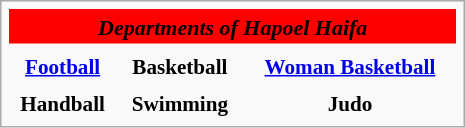<table class="infobox" style="font-size: 88%; width: 22em; text-align: center">
<tr>
<th colspan=3 style="font-size: 125%; background-color: Red; color: Black"><small><em>Departments of Hapoel Haifa</em></small></th>
</tr>
<tr>
<th></th>
<th></th>
<th></th>
</tr>
<tr>
<th><a href='#'>Football</a></th>
<th><strong>Basketball</strong></th>
<th><a href='#'>Woman Basketball</a></th>
</tr>
<tr>
<th></th>
<th></th>
<th></th>
</tr>
<tr>
<th>Handball</th>
<th>Swimming</th>
<th>Judo</th>
</tr>
</table>
